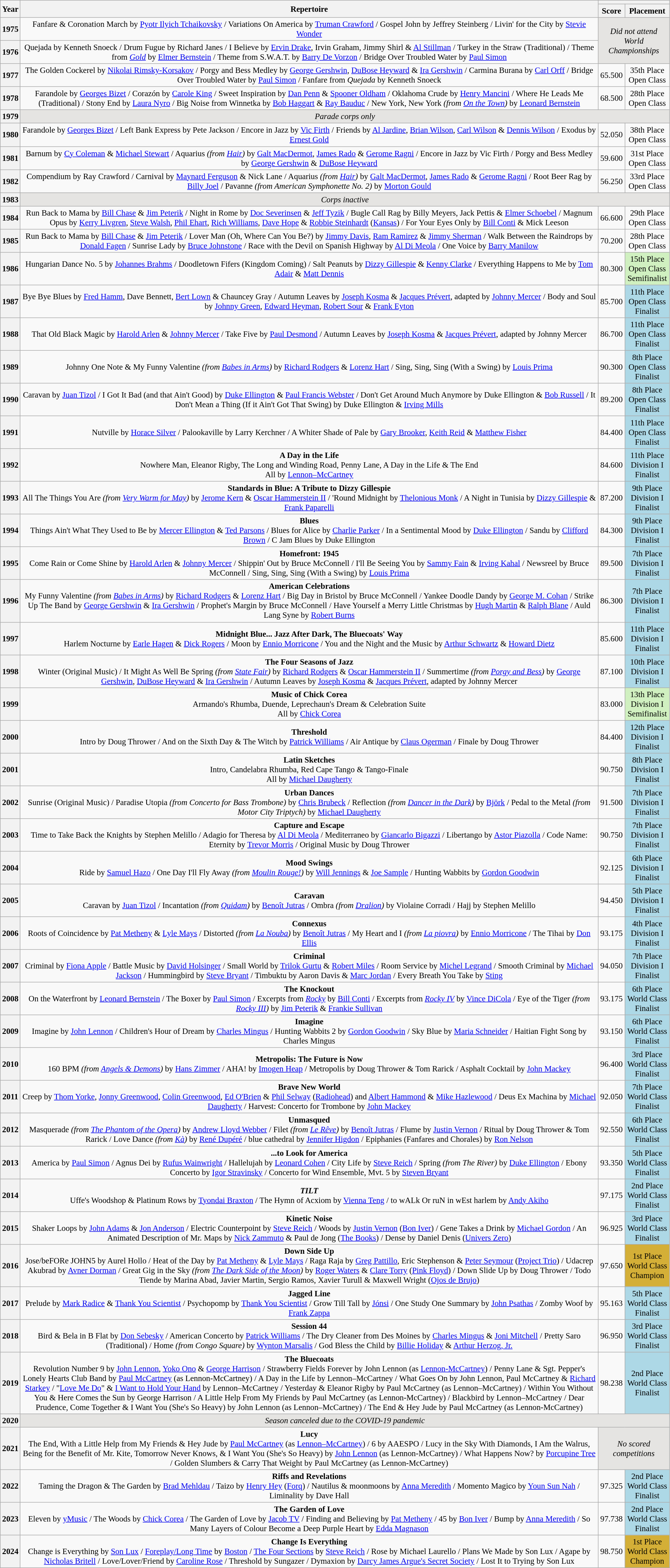<table class="wikitable" style="text-align: center; font-size:95%;">
<tr>
<th scope="col" rowspan="2">Year</th>
<th scope="col" rowspan="2">Repertoire</th>
<th scope="col" colspan="2"></th>
</tr>
<tr>
<th scope="col">Score</th>
<th scope="col">Placement</th>
</tr>
<tr>
<th scope="row">1975</th>
<td>Fanfare & Coronation March by <a href='#'>Pyotr Ilyich Tchaikovsky</a> / Variations On America by <a href='#'>Truman Crawford</a> / Gospel John by Jeffrey Steinberg / Livin' for the City by <a href='#'>Stevie Wonder</a></td>
<td colspan="2" rowspan="2" bgcolor="e5e4e2"><em>Did not attend<br>World Championships</em></td>
</tr>
<tr>
<th scope="row">1976</th>
<td>Quejada by Kenneth Snoeck / Drum Fugue by Richard Janes / I Believe by <a href='#'>Ervin Drake</a>, Irvin Graham, Jimmy Shirl & <a href='#'>Al Stillman</a> / Turkey in the Straw (Traditional) / Theme from <a href='#'><em>Gold</em></a> by <a href='#'>Elmer Bernstein</a> / Theme from S.W.A.T. by <a href='#'>Barry De Vorzon</a> / Bridge Over Troubled Water by <a href='#'>Paul Simon</a></td>
</tr>
<tr>
<th scope="row">1977</th>
<td>The Golden Cockerel by <a href='#'>Nikolai Rimsky-Korsakov</a> / Porgy and Bess Medley by <a href='#'>George Gershwin</a>, <a href='#'>DuBose Heyward</a> & <a href='#'>Ira Gershwin</a> / Carmina Burana by <a href='#'>Carl Orff</a> / Bridge Over Troubled Water by <a href='#'>Paul Simon</a> / Fanfare from <em>Quejada</em> by Kenneth Snoeck</td>
<td>65.500</td>
<td>35th Place<br>Open Class</td>
</tr>
<tr>
<th scope="row">1978</th>
<td>Farandole by <a href='#'>Georges Bizet</a> / Corazón by <a href='#'>Carole King</a> / Sweet Inspiration by <a href='#'>Dan Penn</a> & <a href='#'>Spooner Oldham</a> / Oklahoma Crude by <a href='#'>Henry Mancini</a> / Where He Leads Me (Traditional) / Stony End by <a href='#'>Laura Nyro</a> / Big Noise from Winnetka by <a href='#'>Bob Haggart</a> & <a href='#'>Ray Bauduc</a> / New York, New York <em>(from <a href='#'>On the Town</a>)</em> by <a href='#'>Leonard Bernstein</a></td>
<td>68.500</td>
<td>28th Place<br>Open Class</td>
</tr>
<tr>
<th scope="row">1979</th>
<td colspan="3" bgcolor="e5e4e2"><em>Parade corps only</em></td>
</tr>
<tr>
<th scope="row">1980</th>
<td>Farandole by <a href='#'>Georges Bizet</a> / Left Bank Express by Pete Jackson / Encore in Jazz by <a href='#'>Vic Firth</a> / Friends by <a href='#'>Al Jardine</a>, <a href='#'>Brian Wilson</a>, <a href='#'>Carl Wilson</a> & <a href='#'>Dennis Wilson</a> / Exodus by <a href='#'>Ernest Gold</a></td>
<td>52.050</td>
<td>38th Place<br>Open Class</td>
</tr>
<tr>
<th scope="row">1981</th>
<td>Barnum by <a href='#'>Cy Coleman</a> & <a href='#'>Michael Stewart</a> / Aquarius <em>(from <a href='#'>Hair</a>)</em> by <a href='#'>Galt MacDermot</a>, <a href='#'>James Rado</a> & <a href='#'>Gerome Ragni</a> / Encore in Jazz by Vic Firth / Porgy and Bess Medley by <a href='#'>George Gershwin</a> & <a href='#'>DuBose Heyward</a></td>
<td>59.600</td>
<td>31st Place<br>Open Class</td>
</tr>
<tr>
<th scope="row">1982</th>
<td>Compendium by Ray Crawford / Carnival by <a href='#'>Maynard Ferguson</a> & Nick Lane / Aquarius <em>(from <a href='#'>Hair</a>)</em> by <a href='#'>Galt MacDermot</a>, <a href='#'>James Rado</a> & <a href='#'>Gerome Ragni</a> / Root Beer Rag by <a href='#'>Billy Joel</a> / Pavanne <em>(from American Symphonette No. 2)</em> by <a href='#'>Morton Gould</a></td>
<td>56.250</td>
<td>33rd Place<br>Open Class</td>
</tr>
<tr>
<th scope="row">1983</th>
<td colspan="3" bgcolor="e5e4e2"><em>Corps inactive</em></td>
</tr>
<tr>
<th scope="row">1984</th>
<td>Run Back to Mama by <a href='#'>Bill Chase</a> & <a href='#'>Jim Peterik</a> / Night in Rome by <a href='#'>Doc Severinsen</a> & <a href='#'>Jeff Tyzik</a> / Bugle Call Rag by Billy Meyers, Jack Pettis & <a href='#'>Elmer Schoebel</a> / Magnum Opus by <a href='#'>Kerry Livgren</a>, <a href='#'>Steve Walsh</a>, <a href='#'>Phil Ehart</a>, <a href='#'>Rich Williams</a>, <a href='#'>Dave Hope</a> & <a href='#'>Robbie Steinhardt</a> (<a href='#'>Kansas</a>) / For Your Eyes Only by <a href='#'>Bill Conti</a> & Mick Leeson</td>
<td>66.600</td>
<td>29th Place<br>Open Class</td>
</tr>
<tr>
<th scope="row">1985</th>
<td>Run Back to Mama by <a href='#'>Bill Chase</a> & <a href='#'>Jim Peterik</a> / Lover Man (Oh, Where Can You Be?) by <a href='#'>Jimmy Davis</a>, <a href='#'>Ram Ramirez</a> & <a href='#'>Jimmy Sherman</a> / Walk Between the Raindrops by <a href='#'>Donald Fagen</a> / Sunrise Lady by <a href='#'>Bruce Johnstone</a> / Race with the Devil on Spanish Highway by <a href='#'>Al Di Meola</a> / One Voice by <a href='#'>Barry Manilow</a></td>
<td>70.200</td>
<td>28th Place<br>Open Class</td>
</tr>
<tr>
<th scope="row">1986</th>
<td>Hungarian Dance No. 5 by <a href='#'>Johannes Brahms</a> / Doodletown Fifers (Kingdom Coming) / Salt Peanuts by <a href='#'>Dizzy Gillespie</a> & <a href='#'>Kenny Clarke</a> / Everything Happens to Me by <a href='#'>Tom Adair</a> & <a href='#'>Matt Dennis</a></td>
<td>80.300</td>
<td bgcolor="d0f0c0">15th Place<br>Open Class<br>Semifinalist</td>
</tr>
<tr>
<th scope="row">1987</th>
<td>Bye Bye Blues by <a href='#'>Fred Hamm</a>, Dave Bennett, <a href='#'>Bert Lown</a> & Chauncey Gray / Autumn Leaves by <a href='#'>Joseph Kosma</a> & <a href='#'>Jacques Prévert</a>, adapted by <a href='#'>Johnny Mercer</a> / Body and Soul by <a href='#'>Johnny Green</a>, <a href='#'>Edward Heyman</a>, <a href='#'>Robert Sour</a> & <a href='#'>Frank Eyton</a></td>
<td>85.700</td>
<td bgcolor="add8e6">11th Place<br>Open Class<br>Finalist</td>
</tr>
<tr>
<th scope="row">1988</th>
<td>That Old Black Magic by <a href='#'>Harold Arlen</a> & <a href='#'>Johnny Mercer</a> / Take Five by <a href='#'>Paul Desmond</a> / Autumn Leaves by <a href='#'>Joseph Kosma</a> & <a href='#'>Jacques Prévert</a>, adapted by Johnny Mercer</td>
<td>86.700</td>
<td bgcolor="add8e6">11th Place<br>Open Class<br>Finalist</td>
</tr>
<tr>
<th scope="row">1989</th>
<td>Johnny One Note & My Funny Valentine <em>(from <a href='#'>Babes in Arms</a>)</em> by <a href='#'>Richard Rodgers</a> & <a href='#'>Lorenz Hart</a> / Sing, Sing, Sing (With a Swing) by <a href='#'>Louis Prima</a></td>
<td>90.300</td>
<td bgcolor="add8e6">8th Place<br>Open Class<br>Finalist</td>
</tr>
<tr>
<th scope="row">1990</th>
<td>Caravan by <a href='#'>Juan Tizol</a> / I Got It Bad (and that Ain't Good) by <a href='#'>Duke Ellington</a> & <a href='#'>Paul Francis Webster</a> / Don't Get Around Much Anymore by Duke Ellington & <a href='#'>Bob Russell</a> / It Don't Mean a Thing (If it Ain't Got That Swing) by Duke Ellington & <a href='#'>Irving Mills</a></td>
<td>89.200</td>
<td bgcolor="add8e6">8th Place<br>Open Class<br>Finalist</td>
</tr>
<tr>
<th scope="row">1991</th>
<td>Nutville by <a href='#'>Horace Silver</a> / Palookaville by Larry Kerchner / A Whiter Shade of Pale by <a href='#'>Gary Brooker</a>, <a href='#'>Keith Reid</a> & <a href='#'>Matthew Fisher</a></td>
<td>84.400</td>
<td bgcolor="add8e6">11th Place<br>Open Class<br>Finalist</td>
</tr>
<tr>
<th scope="row">1992</th>
<td><strong>A Day in the Life</strong><br>Nowhere Man, Eleanor Rigby, The Long and Winding Road, Penny Lane, A Day in the Life & The End<br>All by <a href='#'>Lennon–McCartney</a></td>
<td>84.600</td>
<td bgcolor="add8e6">11th Place<br>Division I<br>Finalist</td>
</tr>
<tr>
<th scope="row">1993</th>
<td><strong>Standards in Blue: A Tribute to Dizzy Gillespie</strong><br>All The Things You Are <em>(from <a href='#'>Very Warm for May</a>)</em> by <a href='#'>Jerome Kern</a> & <a href='#'>Oscar Hammerstein II</a> / 'Round Midnight by <a href='#'>Thelonious Monk</a> / A Night in Tunisia by <a href='#'>Dizzy Gillespie</a> & <a href='#'>Frank Paparelli</a></td>
<td>87.200</td>
<td bgcolor="add8e6">9th Place<br>Division I<br>Finalist</td>
</tr>
<tr>
<th scope="row">1994</th>
<td><strong>Blues</strong><br>Things Ain't What They Used to Be by <a href='#'>Mercer Ellington</a> & <a href='#'>Ted Parsons</a> / Blues for Alice by <a href='#'>Charlie Parker</a> / In a Sentimental Mood by <a href='#'>Duke Ellington</a> / Sandu by <a href='#'>Clifford Brown</a> / C Jam Blues by Duke Ellington</td>
<td>84.300</td>
<td bgcolor="add8e6">9th Place<br>Division I<br>Finalist</td>
</tr>
<tr>
<th scope="row">1995</th>
<td><strong>Homefront: 1945</strong><br>Come Rain or Come Shine by <a href='#'>Harold Arlen</a> & <a href='#'>Johnny Mercer</a> / Shippin' Out by Bruce McConnell / I'll Be Seeing You by <a href='#'>Sammy Fain</a> & <a href='#'>Irving Kahal</a> / Newsreel by Bruce McConnell / Sing, Sing, Sing (With a Swing) by <a href='#'>Louis Prima</a></td>
<td>89.500</td>
<td bgcolor="add8e6">7th Place<br>Division I<br>Finalist</td>
</tr>
<tr>
<th scope="row">1996</th>
<td><strong>American Celebrations</strong><br>My Funny Valentine <em>(from <a href='#'>Babes in Arms</a>)</em> by <a href='#'>Richard Rodgers</a> & <a href='#'>Lorenz Hart</a> / Big Day in Bristol by Bruce McConnell / Yankee Doodle Dandy by <a href='#'>George M. Cohan</a> / Strike Up The Band by <a href='#'>George Gershwin</a> & <a href='#'>Ira Gershwin</a> / Prophet's Margin by Bruce McConnell / Have Yourself a Merry Little Christmas by <a href='#'>Hugh Martin</a> & <a href='#'>Ralph Blane</a> / Auld Lang Syne by <a href='#'>Robert Burns</a></td>
<td>86.300</td>
<td bgcolor="add8e6">7th Place<br>Division I<br>Finalist</td>
</tr>
<tr>
<th scope="row">1997</th>
<td><strong>Midnight Blue... Jazz After Dark, The Bluecoats' Way</strong><br>Harlem Nocturne by <a href='#'>Earle Hagen</a> & <a href='#'>Dick Rogers</a> / Moon by <a href='#'>Ennio Morricone</a> / You and the Night and the Music by <a href='#'>Arthur Schwartz</a> & <a href='#'>Howard Dietz</a></td>
<td>85.600</td>
<td bgcolor="add8e6">11th Place<br>Division I<br>Finalist</td>
</tr>
<tr>
<th scope="row">1998</th>
<td><strong>The Four Seasons of Jazz</strong><br>Winter (Original Music) / It Might As Well Be Spring <em>(from <a href='#'>State Fair</a>)</em> by <a href='#'>Richard Rodgers</a> & <a href='#'>Oscar Hammerstein II</a> / Summertime <em>(from <a href='#'>Porgy and Bess</a>)</em> by <a href='#'>George Gershwin</a>, <a href='#'>DuBose Heyward</a> & <a href='#'>Ira Gershwin</a> / Autumn Leaves by <a href='#'>Joseph Kosma</a> & <a href='#'>Jacques Prévert</a>, adapted by Johnny Mercer</td>
<td>87.100</td>
<td bgcolor="add8e6">10th Place<br>Division I<br>Finalist</td>
</tr>
<tr>
<th scope="row">1999</th>
<td><strong>Music of Chick Corea</strong><br>Armando's Rhumba, Duende, Leprechaun's Dream & Celebration Suite<br>All by <a href='#'>Chick Corea</a></td>
<td>83.000</td>
<td bgcolor="d0f0c0">13th Place<br>Division I<br>Semifinalist</td>
</tr>
<tr>
<th scope="row">2000</th>
<td><strong>Threshold</strong><br>Intro by Doug Thrower / And on the Sixth Day & The Witch by <a href='#'>Patrick Williams</a> / Air Antique by <a href='#'>Claus Ogerman</a> / Finale by Doug Thrower</td>
<td>84.400</td>
<td bgcolor="add8e6">12th Place<br>Division I<br>Finalist</td>
</tr>
<tr>
<th scope="row">2001</th>
<td><strong>Latin Sketches</strong><br>Intro, Candelabra Rhumba, Red Cape Tango & Tango-Finale<br>All by <a href='#'>Michael Daugherty</a></td>
<td>90.750</td>
<td bgcolor="add8e6">8th Place<br>Division I<br>Finalist</td>
</tr>
<tr>
<th scope="row">2002</th>
<td><strong>Urban Dances</strong><br>Sunrise (Original Music) / Paradise Utopia <em>(from Concerto for Bass Trombone)</em> by <a href='#'>Chris Brubeck</a> / Reflection <em>(from <a href='#'>Dancer in the Dark</a>)</em> by <a href='#'>Björk</a> / Pedal to the Metal <em>(from Motor City Triptych)</em> by <a href='#'>Michael Daugherty</a></td>
<td>91.500</td>
<td bgcolor="add8e6">7th Place<br>Division I<br>Finalist</td>
</tr>
<tr>
<th scope="row">2003</th>
<td><strong>Capture and Escape</strong><br>Time to Take Back the Knights by Stephen Melillo / Adagio for Theresa by <a href='#'>Al Di Meola</a> / Mediterraneo by <a href='#'>Giancarlo Bigazzi</a> / Libertango by <a href='#'>Astor Piazolla</a> / Code Name: Eternity by <a href='#'>Trevor Morris</a> / Original Music by Doug Thrower</td>
<td>90.750</td>
<td bgcolor="add8e6">7th Place<br>Division I<br>Finalist</td>
</tr>
<tr>
<th scope="row">2004</th>
<td><strong>Mood Swings</strong><br>Ride by <a href='#'>Samuel Hazo</a> / One Day I'll Fly Away <em>(from <a href='#'>Moulin Rouge!</a>)</em> by <a href='#'>Will Jennings</a> & <a href='#'>Joe Sample</a> / Hunting Wabbits by <a href='#'>Gordon Goodwin</a></td>
<td>92.125</td>
<td bgcolor="add8e6">6th Place<br>Division I<br>Finalist</td>
</tr>
<tr>
<th scope="row">2005</th>
<td><strong>Caravan</strong><br>Caravan by <a href='#'>Juan Tizol</a> / Incantation <em>(from <a href='#'>Quidam</a>)</em> by <a href='#'>Benoît Jutras</a> / Ombra <em>(from <a href='#'>Dralion</a>)</em> by Violaine Corradi / Hajj by Stephen Melillo</td>
<td>94.450</td>
<td bgcolor="add8e6">5th Place<br>Division I<br>Finalist</td>
</tr>
<tr>
<th scope="row">2006</th>
<td><strong>Connexus</strong><br>Roots of Coincidence by <a href='#'>Pat Metheny</a> & <a href='#'>Lyle Mays</a> / Distorted <em>(from <a href='#'>La Nouba</a>)</em> by <a href='#'>Benoît Jutras</a> / My Heart and I <em>(from <a href='#'>La piovra</a>)</em> by <a href='#'>Ennio Morricone</a> / The Tihai by <a href='#'>Don Ellis</a></td>
<td>93.175</td>
<td bgcolor="add8e6">4th Place<br>Division I<br>Finalist</td>
</tr>
<tr>
<th scope="row">2007</th>
<td><strong>Criminal</strong><br>Criminal by <a href='#'>Fiona Apple</a> / Battle Music by <a href='#'>David Holsinger</a> / Small World by <a href='#'>Trilok Gurtu</a> & <a href='#'>Robert Miles</a> / Room Service by <a href='#'>Michel Legrand</a> / Smooth Criminal by <a href='#'>Michael Jackson</a> / Hummingbird by <a href='#'>Steve Bryant</a> / Timbuktu by Aaron Davis & <a href='#'>Marc Jordan</a> / Every Breath You Take by <a href='#'>Sting</a></td>
<td>94.050</td>
<td bgcolor="add8e6">7th Place<br>Division I<br>Finalist</td>
</tr>
<tr>
<th scope="row">2008</th>
<td><strong>The Knockout</strong><br>On the Waterfront by <a href='#'>Leonard Bernstein</a> / The Boxer by <a href='#'>Paul Simon</a> / Excerpts from <em><a href='#'>Rocky</a></em> by <a href='#'>Bill Conti</a> / Excerpts from <em><a href='#'>Rocky IV</a></em> by <a href='#'>Vince DiCola</a> / Eye of the Tiger <em>(from <a href='#'>Rocky III</a>)</em> by <a href='#'>Jim Peterik</a> & <a href='#'>Frankie Sullivan</a></td>
<td>93.175</td>
<td bgcolor="add8e6">6th Place<br>World Class<br>Finalist</td>
</tr>
<tr>
<th scope="row">2009</th>
<td><strong>Imagine</strong><br>Imagine by <a href='#'>John Lennon</a> / Children's Hour of Dream by <a href='#'>Charles Mingus</a> / Hunting Wabbits 2 by <a href='#'>Gordon Goodwin</a> / Sky Blue by <a href='#'>Maria Schneider</a> / Haitian Fight Song by Charles Mingus</td>
<td>93.150</td>
<td bgcolor="add8e6">6th Place<br>World Class<br>Finalist</td>
</tr>
<tr>
<th scope="row">2010</th>
<td><strong>Metropolis: The Future is Now</strong><br>160 BPM <em>(from <a href='#'>Angels & Demons</a>)</em> by <a href='#'>Hans Zimmer</a> / AHA! by <a href='#'>Imogen Heap</a> / Metropolis by Doug Thrower & Tom Rarick / Asphalt Cocktail by <a href='#'>John Mackey</a></td>
<td>96.400</td>
<td bgcolor="add8e6">3rd Place<br>World Class<br>Finalist</td>
</tr>
<tr>
<th scope="row">2011</th>
<td><strong>Brave New World</strong><br>Creep by <a href='#'>Thom Yorke</a>, <a href='#'>Jonny Greenwood</a>, <a href='#'>Colin Greenwood</a>, <a href='#'>Ed O'Brien</a> & <a href='#'>Phil Selway</a> (<a href='#'>Radiohead</a>) and <a href='#'>Albert Hammond</a> & <a href='#'>Mike Hazlewood</a> / Deus Ex Machina by <a href='#'>Michael Daugherty</a> / Harvest: Concerto for Trombone by <a href='#'>John Mackey</a></td>
<td>92.050</td>
<td bgcolor="add8e6">7th Place<br>World Class<br>Finalist</td>
</tr>
<tr>
<th scope="row">2012</th>
<td><strong>Unmasqued</strong><br>Masquerade <em>(from <a href='#'>The Phantom of the Opera</a>)</em> by <a href='#'>Andrew Lloyd Webber</a> / Filet <em>(from <a href='#'>Le Rêve</a>)</em> by <a href='#'>Benoît Jutras</a> / Flume by <a href='#'>Justin Vernon</a> / Ritual by Doug Thrower & Tom Rarick / Love Dance <em>(from <a href='#'>Kà</a>)</em> by <a href='#'>René Dupéré</a> / blue cathedral by <a href='#'>Jennifer Higdon</a> / Epiphanies (Fanfares and Chorales) by <a href='#'>Ron Nelson</a></td>
<td>92.550</td>
<td bgcolor="add8e6">6th Place<br>World Class<br>Finalist</td>
</tr>
<tr>
<th scope="row">2013</th>
<td><strong>...to Look for America</strong><br>America by <a href='#'>Paul Simon</a> / Agnus Dei by <a href='#'>Rufus Wainwright</a> / Hallelujah by <a href='#'>Leonard Cohen</a> / City Life by <a href='#'>Steve Reich</a> / Spring <em>(from The River)</em> by <a href='#'>Duke Ellington</a> / Ebony Concerto by <a href='#'>Igor Stravinsky</a> / Concerto for Wind Ensemble, Mvt. 5 by <a href='#'>Steven Bryant</a></td>
<td>93.350</td>
<td bgcolor="add8e6">5th Place<br>World Class<br>Finalist</td>
</tr>
<tr>
<th scope="row">2014</th>
<td><strong><em>TILT</em></strong><br>Uffe's Woodshop & Platinum Rows by <a href='#'>Tyondai Braxton</a> / The Hymn of Acxiom by <a href='#'>Vienna Teng</a> / to wALk Or ruN in wEst harlem by <a href='#'>Andy Akiho</a></td>
<td>97.175</td>
<td bgcolor="add8e6">2nd Place<br>World Class<br>Finalist</td>
</tr>
<tr>
<th scope="row">2015</th>
<td><strong>Kinetic Noise</strong><br>Shaker Loops by <a href='#'>John Adams</a> & <a href='#'>Jon Anderson</a> / Electric Counterpoint by <a href='#'>Steve Reich</a> / Woods by <a href='#'>Justin Vernon</a> (<a href='#'>Bon Iver</a>) / Gene Takes a Drink by <a href='#'>Michael Gordon</a> / An Animated Description of Mr. Maps by <a href='#'>Nick Zammuto</a> & Paul de Jong (<a href='#'>The Books</a>) / Dense by Daniel Denis (<a href='#'>Univers Zero</a>)</td>
<td>96.925</td>
<td bgcolor="add8e6">3rd Place<br>World Class<br>Finalist</td>
</tr>
<tr>
<th scope="row">2016</th>
<td><strong>Down Side Up</strong><br>Jose/beFORe JOHN5 by Aurel Hollo / Heat of the Day by <a href='#'>Pat Metheny</a> & <a href='#'>Lyle Mays</a> / Raga Raja by <a href='#'>Greg Pattillo</a>, Eric Stephenson & <a href='#'>Peter Seymour</a> (<a href='#'>Project Trio</a>) / Udacrep Akubrad by <a href='#'>Avner Dorman</a> / Great Gig in the Sky <em>(from <a href='#'>The Dark Side of the Moon</a>)</em> by <a href='#'>Roger Waters</a> & <a href='#'>Clare Torry</a> (<a href='#'>Pink Floyd</a>) / Down Slide Up by Doug Thrower / Todo Tiende by Marina Abad, Javier Martin, Sergio Ramos, Xavier Turull & Maxwell Wright (<a href='#'>Ojos de Brujo</a>)</td>
<td>97.650</td>
<td bgcolor="d4af37">1st Place<br>World Class<br>Champion</td>
</tr>
<tr>
<th scope="row">2017</th>
<td><strong>Jagged Line</strong><br>Prelude by <a href='#'>Mark Radice</a> & <a href='#'>Thank You Scientist</a> / Psychopomp by <a href='#'>Thank You Scientist</a> / Grow Till Tall by <a href='#'>Jónsi</a> / One Study One Summary by <a href='#'>John Psathas</a> / Zomby Woof by <a href='#'>Frank Zappa</a></td>
<td>95.163</td>
<td bgcolor="add8e6">5th Place<br>World Class<br>Finalist</td>
</tr>
<tr>
<th scope="row">2018</th>
<td><strong>Session 44</strong><br>Bird & Bela in B Flat by <a href='#'>Don Sebesky</a> / American Concerto by <a href='#'>Patrick Williams</a> / The Dry Cleaner from Des Moines by <a href='#'>Charles Mingus</a> & <a href='#'>Joni Mitchell</a> / Pretty Saro (Traditional) / Home <em>(from Congo Square)</em> by <a href='#'>Wynton Marsalis</a> / God Bless the Child by <a href='#'>Billie Holiday</a> & <a href='#'>Arthur Herzog, Jr.</a></td>
<td>96.950</td>
<td bgcolor="add8e6">3rd Place<br>World Class<br>Finalist</td>
</tr>
<tr>
<th scope="row">2019</th>
<td><strong>The Bluecoats</strong><br>Revolution Number 9 by <a href='#'>John Lennon</a>, <a href='#'>Yoko Ono</a> & <a href='#'>George Harrison</a> / Strawberry Fields Forever by John Lennon (as <a href='#'>Lennon-McCartney</a>) / Penny Lane & Sgt. Pepper's Lonely Hearts Club Band by <a href='#'>Paul McCartney</a> (as Lennon-McCartney) / A Day in the Life by Lennon–McCartney / What Goes On by John Lennon, Paul McCartney & <a href='#'>Richard Starkey</a> / "<a href='#'>Love Me Do</a>" & <a href='#'>I Want to Hold Your Hand</a> by Lennon–McCartney / Yesterday & Eleanor Rigby by Paul McCartney (as Lennon–McCartney) / Within You Without You & Here Comes the Sun by George Harrison / A Little Help From My Friends by Paul McCartney (as Lennon-McCartney) / Blackbird by Lennon–McCartney / Dear Prudence, Come Together & I Want You (She's So Heavy) by John Lennon (as Lennon–McCartney) / The End & Hey Jude by Paul McCartney (as Lennon-McCartney)</td>
<td>98.238</td>
<td bgcolor="add8e6">2nd Place<br>World Class<br>Finalist</td>
</tr>
<tr>
<th scope="row">2020</th>
<td colspan="3" bgcolor="e5e4e2"><em>Season canceled due to the COVID-19 pandemic</em></td>
</tr>
<tr>
<th scope="row">2021</th>
<td><strong>Lucy</strong><br>The End, With a Little Help from My Friends & Hey Jude by <a href='#'>Paul McCartney</a> (as <a href='#'>Lennon–McCartney</a>) / 6 by AAESPO / Lucy in the Sky With Diamonds, I Am the Walrus, Being for the Benefit of Mr. Kite, Tomorrow Never Knows, & I Want You (She's So Heavy) by <a href='#'>John Lennon</a> (as Lennon-McCartney) / What Happens Now? by <a href='#'>Porcupine Tree</a> / Golden Slumbers & Carry That Weight by Paul McCartney (as Lennon-McCartney)</td>
<td colspan="2" bgcolor="e5e4e2"><em>No scored competitions</em></td>
</tr>
<tr>
<th scope="row">2022</th>
<td><strong>Riffs and Revelations</strong><br>Taming the Dragon & The Garden by <a href='#'>Brad Mehldau</a> / Taizo by <a href='#'>Henry Hey</a> (<a href='#'>Forq</a>) / Nautilus & moonmoons by <a href='#'>Anna Meredith</a> / Momento Magico by <a href='#'>Youn Sun Nah</a> / Liminality by Dave Hall</td>
<td>97.325</td>
<td bgcolor="add8e6">2nd Place<br>World Class<br>Finalist</td>
</tr>
<tr>
<th scope="row">2023</th>
<td><strong>The Garden of Love</strong><br>Eleven by <a href='#'>yMusic</a> / The Woods by <a href='#'>Chick Corea</a> / The Garden of Love by <a href='#'>Jacob TV</a> / Finding and Believing by <a href='#'>Pat Metheny</a> / 45 by <a href='#'>Bon Iver</a> / Bump by <a href='#'>Anna Meredith</a> / So Many Layers of Colour Become a Deep Purple Heart by <a href='#'>Edda Magnason</a></td>
<td>97.738</td>
<td bgcolor="add8e6">2nd Place<br>World Class<br>Finalist</td>
</tr>
<tr>
<th scope="row">2024</th>
<td><strong>Change Is Everything</strong><br>Change is Everything by <a href='#'>Son Lux</a> / <a href='#'>Foreplay/Long Time</a> by <a href='#'>Boston</a> / <a href='#'>The Four Sections</a> by <a href='#'>Steve Reich</a> / Rose by Michael Laurello / Plans We Made by Son Lux / Agape by <a href='#'>Nicholas Britell</a> / Love/Lover/Friend by <a href='#'>Caroline Rose</a> / Threshold by Sungazer / Dymaxion by <a href='#'>Darcy James Argue's Secret Society</a> / Lost It to Trying by Son Lux</td>
<td>98.750</td>
<td bgcolor="d4af37">1st Place<br>World Class<br>Champion</td>
</tr>
</table>
